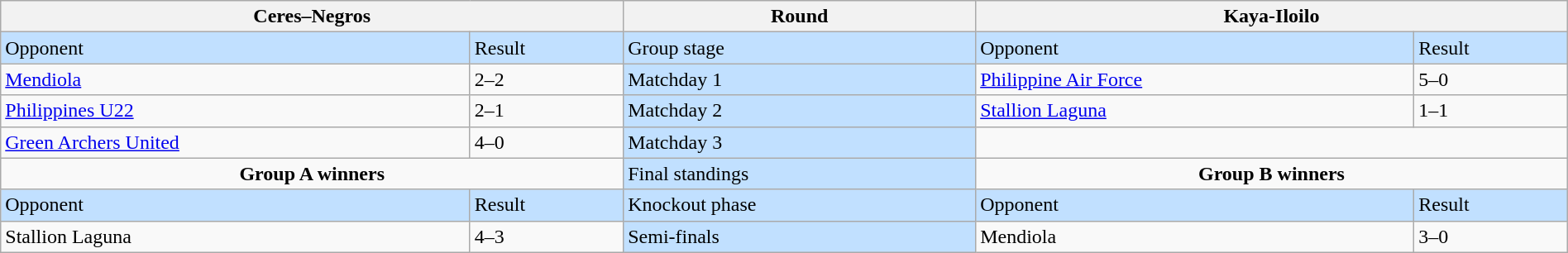<table class="wikitable" style="text-align: centre;width: 100%">
<tr>
<th colspan=2>Ceres–Negros</th>
<th>Round</th>
<th colspan=2>Kaya-Iloilo</th>
</tr>
<tr bgcolor=#c1e0ff>
<td>Opponent</td>
<td>Result</td>
<td>Group stage</td>
<td>Opponent</td>
<td>Result</td>
</tr>
<tr>
<td align=left><a href='#'>Mendiola</a></td>
<td>2–2</td>
<td bgcolor=#c1e0ff>Matchday 1</td>
<td align=left><a href='#'>Philippine Air Force</a></td>
<td>5–0</td>
</tr>
<tr>
<td align=left><a href='#'>Philippines U22</a></td>
<td>2–1</td>
<td bgcolor=#c1e0ff>Matchday 2</td>
<td align=left><a href='#'>Stallion Laguna</a></td>
<td>1–1</td>
</tr>
<tr>
<td align=left><a href='#'>Green Archers United</a></td>
<td>4–0</td>
<td bgcolor=#c1e0ff>Matchday 3</td>
<td align=left colspan=2></td>
</tr>
<tr>
<td colspan=2 align=center valign=top><strong>Group A winners</strong><br></td>
<td bgcolor=#c1e0ff>Final standings</td>
<td colspan=2 align=center valign=top><strong>Group B winners</strong><br></td>
</tr>
<tr bgcolor=#c1e0ff>
<td>Opponent</td>
<td>Result</td>
<td>Knockout phase</td>
<td>Opponent</td>
<td>Result</td>
</tr>
<tr>
<td align=left>Stallion Laguna</td>
<td>4–3</td>
<td bgcolor=#c1e0ff>Semi-finals</td>
<td align=left>Mendiola</td>
<td>3–0</td>
</tr>
</table>
